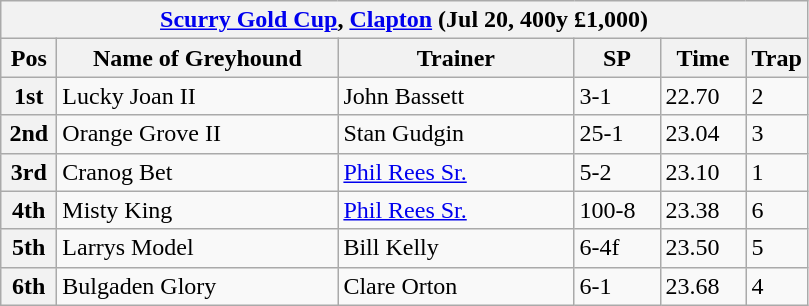<table class="wikitable">
<tr>
<th colspan="6"><a href='#'>Scurry Gold Cup</a>, <a href='#'>Clapton</a> (Jul 20, 400y £1,000)</th>
</tr>
<tr>
<th width=30>Pos</th>
<th width=180>Name of Greyhound</th>
<th width=150>Trainer</th>
<th width=50>SP</th>
<th width=50>Time</th>
<th width=30>Trap</th>
</tr>
<tr>
<th>1st</th>
<td>Lucky Joan II</td>
<td>John Bassett</td>
<td>3-1</td>
<td>22.70</td>
<td>2</td>
</tr>
<tr>
<th>2nd</th>
<td>Orange Grove II</td>
<td>Stan Gudgin</td>
<td>25-1</td>
<td>23.04</td>
<td>3</td>
</tr>
<tr>
<th>3rd</th>
<td>Cranog Bet</td>
<td><a href='#'>Phil Rees Sr.</a></td>
<td>5-2</td>
<td>23.10</td>
<td>1</td>
</tr>
<tr>
<th>4th</th>
<td>Misty King</td>
<td><a href='#'>Phil Rees Sr.</a></td>
<td>100-8</td>
<td>23.38</td>
<td>6</td>
</tr>
<tr>
<th>5th</th>
<td>Larrys Model</td>
<td>Bill Kelly</td>
<td>6-4f</td>
<td>23.50</td>
<td>5</td>
</tr>
<tr>
<th>6th</th>
<td>Bulgaden Glory</td>
<td>Clare Orton</td>
<td>6-1</td>
<td>23.68</td>
<td>4</td>
</tr>
</table>
